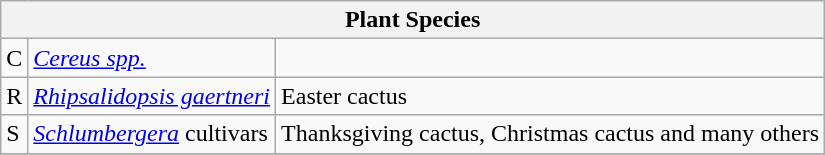<table class="wikitable" style="clear">
<tr>
<th colspan=3><strong>Plant Species</strong><br></th>
</tr>
<tr>
<td>C</td>
<td><em><a href='#'>Cereus spp.</a></em></td>
<td></td>
</tr>
<tr>
<td>R</td>
<td><em><a href='#'>Rhipsalidopsis gaertneri</a></em></td>
<td>Easter cactus</td>
</tr>
<tr>
<td>S</td>
<td><em><a href='#'>Schlumbergera</a></em> cultivars</td>
<td>Thanksgiving cactus, Christmas cactus and many others</td>
</tr>
<tr>
</tr>
</table>
